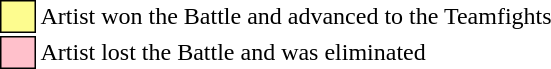<table class="toccolours" style="font-size: 100%">
<tr>
<td style="background:#fdfc8f; border:1px solid black;">     </td>
<td>Artist won the Battle and advanced to the Teamfights</td>
</tr>
<tr>
<td style="background:pink; border:1px solid black;">     </td>
<td>Artist lost the Battle and was eliminated</td>
</tr>
</table>
